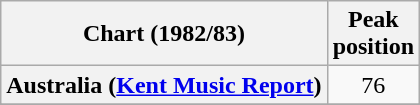<table class="wikitable sortable plainrowheaders" style="text-align=center">
<tr>
<th scope=col>Chart (1982/83)</th>
<th scope=col>Peak<br>position</th>
</tr>
<tr>
<th scope=row>Australia (<a href='#'>Kent Music Report</a>)</th>
<td align=center>76</td>
</tr>
<tr>
</tr>
<tr>
</tr>
</table>
